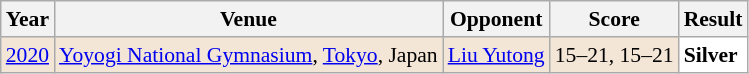<table class="sortable wikitable" style="font-size: 90%;">
<tr>
<th>Year</th>
<th>Venue</th>
<th>Opponent</th>
<th>Score</th>
<th>Result</th>
</tr>
<tr style="background:#F3E6D7">
<td align="center"><a href='#'>2020</a></td>
<td align="left"><a href='#'>Yoyogi National Gymnasium</a>, <a href='#'>Tokyo</a>, Japan</td>
<td align="left"> <a href='#'>Liu Yutong</a></td>
<td align="left">15–21, 15–21</td>
<td style="text-align:left; background:white"> <strong>Silver</strong></td>
</tr>
</table>
